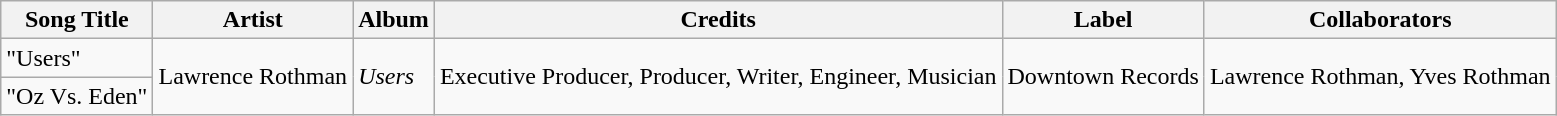<table class="wikitable">
<tr>
<th>Song Title</th>
<th>Artist</th>
<th>Album</th>
<th>Credits</th>
<th>Label</th>
<th>Collaborators</th>
</tr>
<tr>
<td>"Users"</td>
<td rowspan="2">Lawrence Rothman</td>
<td rowspan="2"><em>Users</em></td>
<td rowspan="2">Executive Producer, Producer, Writer, Engineer, Musician</td>
<td rowspan="2">Downtown Records</td>
<td rowspan="2">Lawrence Rothman, Yves Rothman</td>
</tr>
<tr>
<td>"Oz Vs. Eden"</td>
</tr>
</table>
